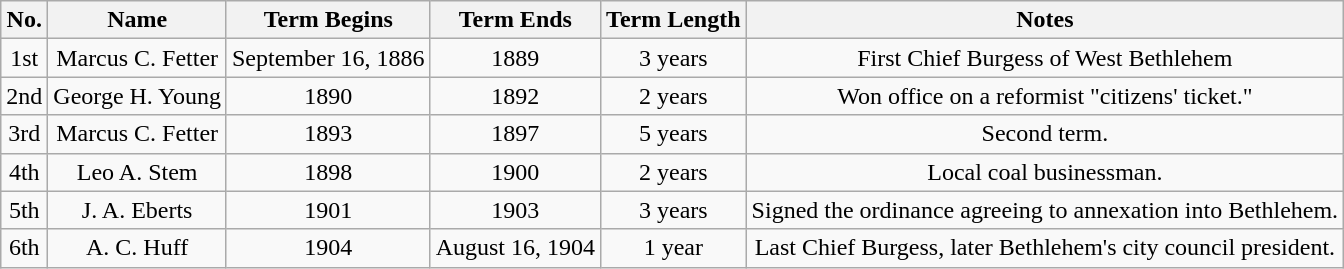<table class="wikitable" style="text-align:center">
<tr>
<th>No.</th>
<th>Name</th>
<th>Term Begins</th>
<th>Term Ends</th>
<th>Term Length</th>
<th>Notes</th>
</tr>
<tr>
<td>1st</td>
<td>Marcus C. Fetter</td>
<td>September 16, 1886</td>
<td>1889</td>
<td>3 years</td>
<td>First Chief Burgess of West Bethlehem</td>
</tr>
<tr>
<td>2nd</td>
<td>George H. Young</td>
<td>1890</td>
<td>1892</td>
<td>2 years</td>
<td>Won office on a reformist "citizens' ticket."</td>
</tr>
<tr>
<td>3rd</td>
<td>Marcus C. Fetter</td>
<td>1893</td>
<td>1897</td>
<td>5 years</td>
<td>Second term.</td>
</tr>
<tr>
<td>4th</td>
<td>Leo A. Stem</td>
<td>1898</td>
<td>1900</td>
<td>2 years</td>
<td>Local coal businessman.</td>
</tr>
<tr>
<td>5th</td>
<td>J. A. Eberts</td>
<td>1901</td>
<td>1903</td>
<td>3 years</td>
<td>Signed the ordinance agreeing to annexation into Bethlehem.</td>
</tr>
<tr>
<td>6th</td>
<td>A. C. Huff</td>
<td>1904</td>
<td>August 16, 1904</td>
<td>1 year</td>
<td>Last Chief Burgess, later Bethlehem's city council president.</td>
</tr>
</table>
